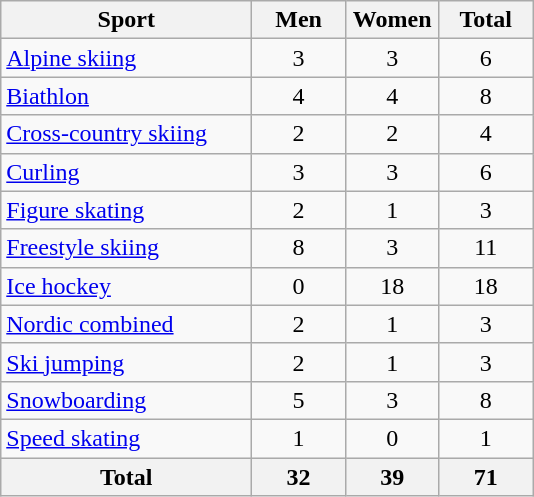<table class="wikitable sortable" style=text-align:center>
<tr>
<th width=160>Sport</th>
<th width=55>Men</th>
<th width=55>Women</th>
<th width=55>Total</th>
</tr>
<tr>
<td align=left><a href='#'>Alpine skiing</a></td>
<td>3</td>
<td>3</td>
<td>6</td>
</tr>
<tr>
<td align=left><a href='#'>Biathlon</a></td>
<td>4</td>
<td>4</td>
<td>8</td>
</tr>
<tr>
<td align=left><a href='#'>Cross-country skiing</a></td>
<td>2</td>
<td>2</td>
<td>4</td>
</tr>
<tr>
<td align=left><a href='#'>Curling</a></td>
<td>3</td>
<td>3</td>
<td>6</td>
</tr>
<tr>
<td align=left><a href='#'>Figure skating</a></td>
<td>2</td>
<td>1</td>
<td>3</td>
</tr>
<tr>
<td align=left><a href='#'>Freestyle skiing</a></td>
<td>8</td>
<td>3</td>
<td>11</td>
</tr>
<tr>
<td align=left><a href='#'>Ice hockey</a></td>
<td>0</td>
<td>18</td>
<td>18</td>
</tr>
<tr>
<td align=left><a href='#'>Nordic combined</a></td>
<td>2</td>
<td>1</td>
<td>3</td>
</tr>
<tr>
<td align=left><a href='#'>Ski jumping</a></td>
<td>2</td>
<td>1</td>
<td>3</td>
</tr>
<tr>
<td align=left><a href='#'>Snowboarding</a></td>
<td>5</td>
<td>3</td>
<td>8</td>
</tr>
<tr>
<td align=left><a href='#'>Speed skating</a></td>
<td>1</td>
<td>0</td>
<td>1</td>
</tr>
<tr>
<th>Total</th>
<th>32</th>
<th>39</th>
<th>71</th>
</tr>
</table>
